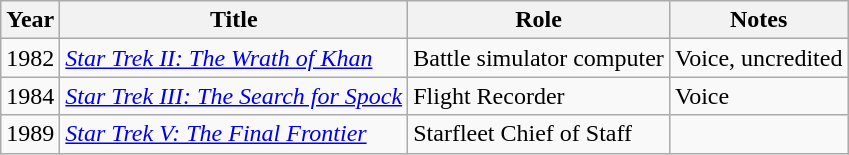<table class="wikitable">
<tr>
<th>Year</th>
<th>Title</th>
<th>Role</th>
<th>Notes</th>
</tr>
<tr>
<td>1982</td>
<td><em><a href='#'>Star Trek II: The Wrath of Khan</a></em></td>
<td>Battle simulator computer</td>
<td>Voice, uncredited</td>
</tr>
<tr>
<td>1984</td>
<td><em><a href='#'>Star Trek III: The Search for Spock</a></em></td>
<td>Flight Recorder</td>
<td>Voice</td>
</tr>
<tr>
<td>1989</td>
<td><em><a href='#'>Star Trek V: The Final Frontier</a></em></td>
<td>Starfleet Chief of Staff</td>
<td></td>
</tr>
</table>
